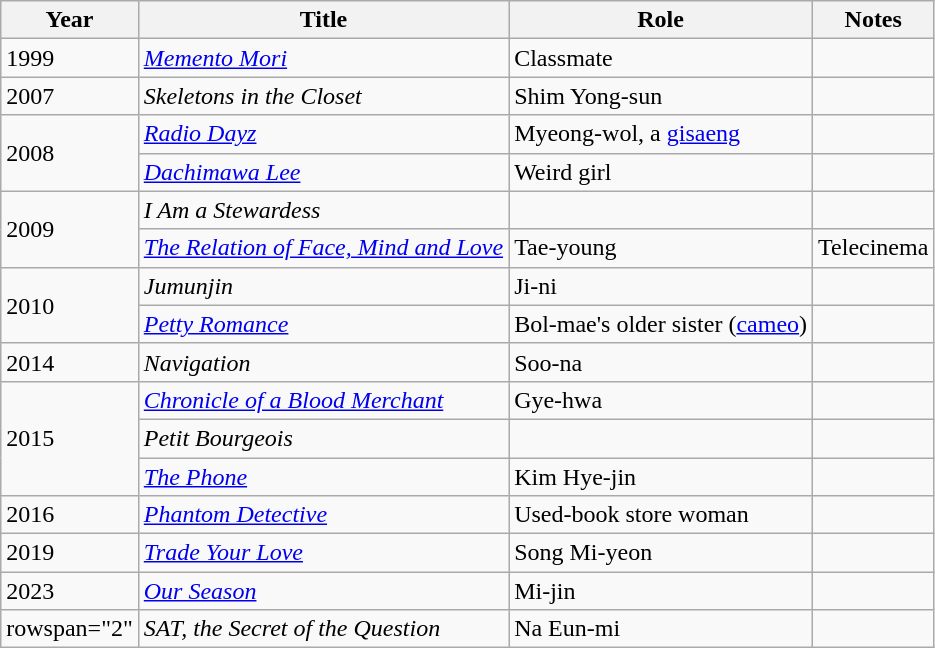<table class="wikitable sortable">
<tr>
<th>Year</th>
<th>Title</th>
<th>Role</th>
<th>Notes</th>
</tr>
<tr>
<td>1999</td>
<td><em><a href='#'>Memento Mori</a></em></td>
<td>Classmate</td>
<td></td>
</tr>
<tr>
<td>2007</td>
<td><em>Skeletons in the Closet</em></td>
<td>Shim Yong-sun</td>
<td></td>
</tr>
<tr>
<td rowspan=2>2008</td>
<td><em><a href='#'>Radio Dayz</a></em></td>
<td>Myeong-wol, a <a href='#'>gisaeng</a></td>
<td></td>
</tr>
<tr>
<td><em><a href='#'>Dachimawa Lee</a></em></td>
<td>Weird girl</td>
<td></td>
</tr>
<tr>
<td rowspan=2>2009</td>
<td><em>I Am a Stewardess</em></td>
<td></td>
<td></td>
</tr>
<tr>
<td><em><a href='#'>The Relation of Face, Mind and Love</a></em></td>
<td>Tae-young</td>
<td>Telecinema</td>
</tr>
<tr>
<td rowspan=2>2010</td>
<td><em>Jumunjin</em></td>
<td>Ji-ni</td>
<td></td>
</tr>
<tr>
<td><em><a href='#'>Petty Romance</a></em></td>
<td>Bol-mae's older sister (<a href='#'>cameo</a>)</td>
<td></td>
</tr>
<tr>
<td>2014</td>
<td><em>Navigation</em></td>
<td>Soo-na</td>
<td></td>
</tr>
<tr>
<td rowspan=3>2015</td>
<td><em><a href='#'>Chronicle of a Blood Merchant</a></em></td>
<td>Gye-hwa</td>
<td></td>
</tr>
<tr>
<td><em>Petit Bourgeois</em></td>
<td></td>
<td></td>
</tr>
<tr>
<td><em><a href='#'>The Phone</a></em></td>
<td>Kim Hye-jin</td>
<td></td>
</tr>
<tr>
<td>2016</td>
<td><em><a href='#'>Phantom Detective</a></em></td>
<td>Used-book store woman</td>
<td></td>
</tr>
<tr>
<td>2019</td>
<td><em><a href='#'>Trade Your Love</a></em></td>
<td>Song Mi-yeon</td>
<td></td>
</tr>
<tr>
<td>2023</td>
<td><em><a href='#'>Our Season</a></em></td>
<td>Mi-jin</td>
<td></td>
</tr>
<tr>
<td>rowspan="2" </td>
<td><em>SAT, the Secret of the Question</em></td>
<td>Na Eun-mi</td>
<td></td>
</tr>
</table>
